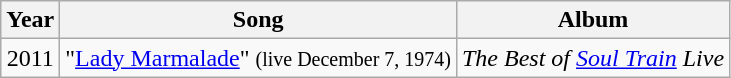<table class="wikitable" style="text-align:center;">
<tr>
<th>Year</th>
<th>Song</th>
<th>Album</th>
</tr>
<tr>
<td>2011</td>
<td>"<a href='#'>Lady Marmalade</a>" <small>(live December 7, 1974)</small></td>
<td><em>The Best of <a href='#'>Soul Train</a> Live</em></td>
</tr>
</table>
